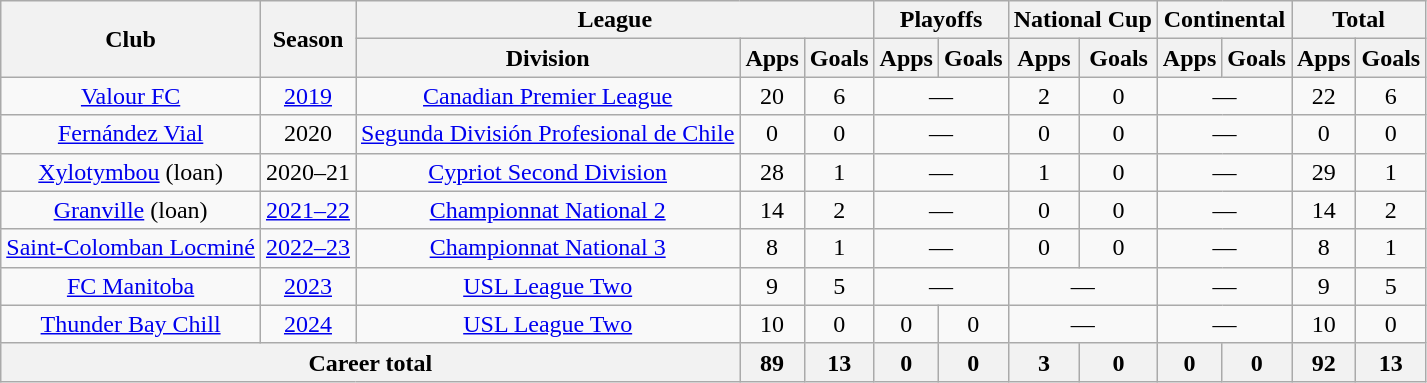<table class="wikitable" style="text-align:center">
<tr>
<th rowspan="2">Club</th>
<th rowspan="2">Season</th>
<th colspan="3">League</th>
<th colspan="2">Playoffs</th>
<th colspan="2">National Cup</th>
<th colspan="2">Continental</th>
<th colspan="2">Total</th>
</tr>
<tr>
<th>Division</th>
<th>Apps</th>
<th>Goals</th>
<th>Apps</th>
<th>Goals</th>
<th>Apps</th>
<th>Goals</th>
<th>Apps</th>
<th>Goals</th>
<th>Apps</th>
<th>Goals</th>
</tr>
<tr>
<td><a href='#'>Valour FC</a></td>
<td><a href='#'>2019</a></td>
<td><a href='#'>Canadian Premier League</a></td>
<td>20</td>
<td>6</td>
<td colspan="2">—</td>
<td>2</td>
<td>0</td>
<td colspan="2">—</td>
<td>22</td>
<td>6</td>
</tr>
<tr>
<td><a href='#'>Fernández Vial</a></td>
<td>2020</td>
<td><a href='#'>Segunda División Profesional de Chile</a></td>
<td>0</td>
<td>0</td>
<td colspan="2">—</td>
<td>0</td>
<td>0</td>
<td colspan="2">—</td>
<td>0</td>
<td>0</td>
</tr>
<tr>
<td><a href='#'>Xylotymbou</a> (loan)</td>
<td>2020–21</td>
<td><a href='#'>Cypriot Second Division</a></td>
<td>28</td>
<td>1</td>
<td colspan="2">—</td>
<td>1</td>
<td>0</td>
<td colspan="2">—</td>
<td>29</td>
<td>1</td>
</tr>
<tr>
<td><a href='#'>Granville</a> (loan)</td>
<td><a href='#'>2021–22</a></td>
<td><a href='#'>Championnat National 2</a></td>
<td>14</td>
<td>2</td>
<td colspan="2">—</td>
<td>0</td>
<td>0</td>
<td colspan="2">—</td>
<td>14</td>
<td>2</td>
</tr>
<tr>
<td><a href='#'>Saint-Colomban Locminé</a></td>
<td><a href='#'>2022–23</a></td>
<td><a href='#'>Championnat National 3</a></td>
<td>8</td>
<td>1</td>
<td colspan="2">—</td>
<td>0</td>
<td>0</td>
<td colspan="2">—</td>
<td>8</td>
<td>1</td>
</tr>
<tr>
<td><a href='#'>FC Manitoba</a></td>
<td><a href='#'>2023</a></td>
<td><a href='#'>USL League Two</a></td>
<td>9</td>
<td>5</td>
<td colspan="2">—</td>
<td colspan="2">—</td>
<td colspan="2">—</td>
<td>9</td>
<td>5</td>
</tr>
<tr>
<td><a href='#'>Thunder Bay Chill</a></td>
<td><a href='#'>2024</a></td>
<td><a href='#'>USL League Two</a></td>
<td>10</td>
<td>0</td>
<td>0</td>
<td>0</td>
<td colspan="2">—</td>
<td colspan="2">—</td>
<td>10</td>
<td>0</td>
</tr>
<tr>
<th colspan="3">Career total</th>
<th>89</th>
<th>13</th>
<th>0</th>
<th>0</th>
<th>3</th>
<th>0</th>
<th>0</th>
<th>0</th>
<th>92</th>
<th>13</th>
</tr>
</table>
